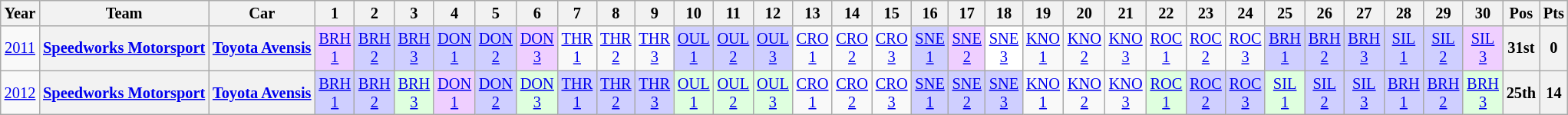<table class="wikitable" style="text-align:center; font-size:85%">
<tr>
<th>Year</th>
<th>Team</th>
<th>Car</th>
<th>1</th>
<th>2</th>
<th>3</th>
<th>4</th>
<th>5</th>
<th>6</th>
<th>7</th>
<th>8</th>
<th>9</th>
<th>10</th>
<th>11</th>
<th>12</th>
<th>13</th>
<th>14</th>
<th>15</th>
<th>16</th>
<th>17</th>
<th>18</th>
<th>19</th>
<th>20</th>
<th>21</th>
<th>22</th>
<th>23</th>
<th>24</th>
<th>25</th>
<th>26</th>
<th>27</th>
<th>28</th>
<th>29</th>
<th>30</th>
<th>Pos</th>
<th>Pts</th>
</tr>
<tr>
<td><a href='#'>2011</a></td>
<th nowrap><a href='#'>Speedworks Motorsport</a></th>
<th nowrap><a href='#'>Toyota Avensis</a></th>
<td style="background:#EFCFFF;"><a href='#'>BRH<br>1</a><br></td>
<td style="background:#CFCFFF;"><a href='#'>BRH<br>2</a><br></td>
<td style="background:#CFCFFF;"><a href='#'>BRH<br>3</a><br></td>
<td style="background:#CFCFFF;"><a href='#'>DON<br>1</a><br></td>
<td style="background:#CFCFFF;"><a href='#'>DON<br>2</a><br></td>
<td style="background:#EFCFFF;"><a href='#'>DON<br>3</a><br></td>
<td><a href='#'>THR<br>1</a></td>
<td><a href='#'>THR<br>2</a></td>
<td><a href='#'>THR<br>3</a></td>
<td style="background:#CFCFFF;"><a href='#'>OUL<br>1</a><br></td>
<td style="background:#CFCFFF;"><a href='#'>OUL<br>2</a><br></td>
<td style="background:#CFCFFF;"><a href='#'>OUL<br>3</a><br></td>
<td><a href='#'>CRO<br>1</a></td>
<td><a href='#'>CRO<br>2</a></td>
<td><a href='#'>CRO<br>3</a></td>
<td style="background:#CFCFFF;"><a href='#'>SNE<br>1</a><br></td>
<td style="background:#EFCFFF;"><a href='#'>SNE<br>2</a><br></td>
<td style="background:#FFFFFF;"><a href='#'>SNE<br>3</a><br></td>
<td><a href='#'>KNO<br>1</a></td>
<td><a href='#'>KNO<br>2</a></td>
<td><a href='#'>KNO<br>3</a></td>
<td><a href='#'>ROC<br>1</a></td>
<td><a href='#'>ROC<br>2</a></td>
<td><a href='#'>ROC<br>3</a></td>
<td style="background:#CFCFFF;"><a href='#'>BRH<br>1</a><br></td>
<td style="background:#CFCFFF;"><a href='#'>BRH<br>2</a><br></td>
<td style="background:#CFCFFF;"><a href='#'>BRH<br>3</a><br></td>
<td style="background:#CFCFFF;"><a href='#'>SIL<br>1</a><br></td>
<td style="background:#CFCFFF;"><a href='#'>SIL<br>2</a><br></td>
<td style="background:#EFCFFF;"><a href='#'>SIL<br>3</a><br></td>
<th>31st</th>
<th>0</th>
</tr>
<tr>
<td><a href='#'>2012</a></td>
<th nowrap><a href='#'>Speedworks Motorsport</a></th>
<th nowrap><a href='#'>Toyota Avensis</a></th>
<td style="background:#CFCFFF;"><a href='#'>BRH<br>1</a><br></td>
<td style="background:#CFCFFF;"><a href='#'>BRH<br>2</a><br></td>
<td style="background:#DFFFDF;"><a href='#'>BRH<br>3</a><br></td>
<td style="background:#EFCFFF;"><a href='#'>DON<br>1</a><br></td>
<td style="background:#CFCFFF;"><a href='#'>DON<br>2</a><br></td>
<td style="background:#DFFFDF;"><a href='#'>DON<br>3</a><br></td>
<td style="background:#CFCFFF;"><a href='#'>THR<br>1</a><br></td>
<td style="background:#CFCFFF;"><a href='#'>THR<br>2</a><br></td>
<td style="background:#CFCFFF;"><a href='#'>THR<br>3</a><br></td>
<td style="background:#DFFFDF;"><a href='#'>OUL<br>1</a><br></td>
<td style="background:#DFFFDF;"><a href='#'>OUL<br>2</a><br></td>
<td style="background:#DFFFDF;"><a href='#'>OUL<br>3</a><br></td>
<td><a href='#'>CRO<br>1</a></td>
<td><a href='#'>CRO<br>2</a></td>
<td><a href='#'>CRO<br>3</a></td>
<td style="background:#CFCFFF;"><a href='#'>SNE<br>1</a><br></td>
<td style="background:#CFCFFF;"><a href='#'>SNE<br>2</a><br></td>
<td style="background:#CFCFFF;"><a href='#'>SNE<br>3</a><br></td>
<td><a href='#'>KNO<br>1</a></td>
<td><a href='#'>KNO<br>2</a></td>
<td><a href='#'>KNO<br>3</a></td>
<td style="background:#DFFFDF;"><a href='#'>ROC<br>1</a><br></td>
<td style="background:#CFCFFF;"><a href='#'>ROC<br>2</a><br></td>
<td style="background:#CFCFFF;"><a href='#'>ROC<br>3</a><br></td>
<td style="background:#DFFFDF;"><a href='#'>SIL<br>1</a><br></td>
<td style="background:#CFCFFF;"><a href='#'>SIL<br>2</a><br></td>
<td style="background:#CFCFFF;"><a href='#'>SIL<br>3</a><br></td>
<td style="background:#CFCFFF;"><a href='#'>BRH<br>1</a><br></td>
<td style="background:#CFCFFF;"><a href='#'>BRH<br>2</a><br></td>
<td style="background:#DFFFDF;"><a href='#'>BRH<br>3</a><br></td>
<th>25th</th>
<th>14</th>
</tr>
</table>
